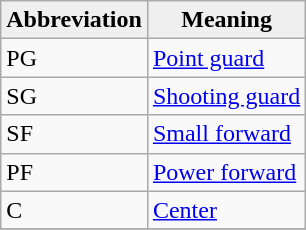<table class="wikitable">
<tr bgcolor="#efefef">
<td><strong>Abbreviation</strong></td>
<td align=center><strong>Meaning</strong></td>
</tr>
<tr>
<td>PG</td>
<td><a href='#'>Point guard</a></td>
</tr>
<tr>
<td>SG</td>
<td><a href='#'>Shooting guard</a></td>
</tr>
<tr>
<td>SF</td>
<td><a href='#'>Small forward</a></td>
</tr>
<tr>
<td>PF</td>
<td><a href='#'>Power forward</a></td>
</tr>
<tr>
<td>C</td>
<td><a href='#'>Center</a></td>
</tr>
<tr>
</tr>
</table>
